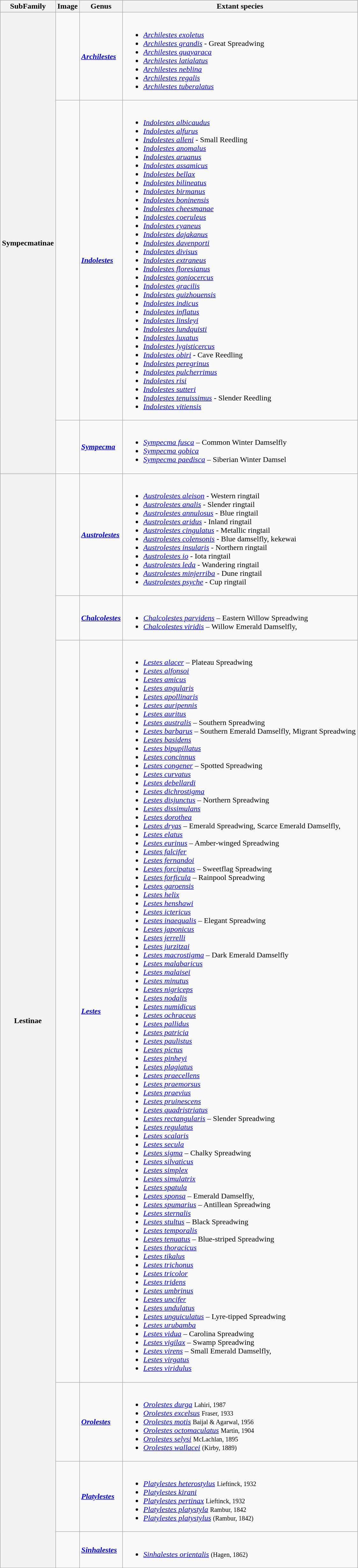<table class="wikitable">
<tr>
<th>SubFamily</th>
<th>Image</th>
<th>Genus</th>
<th>Extant species</th>
</tr>
<tr>
<th rowspan="3">Sympecmatinae </th>
<td></td>
<td><strong><em><a href='#'>Archilestes</a></em></strong> </td>
<td><br><ul><li><em><a href='#'>Archilestes exoletus</a></em> </li><li><em><a href='#'>Archilestes grandis</a></em>  - Great Spreadwing</li><li><em><a href='#'>Archilestes guayaraca</a></em> </li><li><em><a href='#'>Archilestes latialatus</a></em> </li><li><em><a href='#'>Archilestes neblina</a></em> </li><li><em><a href='#'>Archilestes regalis</a></em> </li><li><em><a href='#'>Archilestes tuberalatus</a></em> </li></ul></td>
</tr>
<tr>
<td></td>
<td><strong><em><a href='#'>Indolestes</a></em></strong> </td>
<td><br><ul><li><em><a href='#'>Indolestes albicaudus</a></em> </li><li><em><a href='#'>Indolestes alfurus</a></em> </li><li><em><a href='#'>Indolestes alleni</a></em>  - Small Reedling</li><li><em><a href='#'>Indolestes anomalus</a></em> </li><li><em><a href='#'>Indolestes aruanus</a></em> </li><li><em><a href='#'>Indolestes assamicus</a></em> </li><li><em><a href='#'>Indolestes bellax</a></em> </li><li><em><a href='#'>Indolestes bilineatus</a></em> </li><li><em><a href='#'>Indolestes birmanus</a></em> </li><li><em><a href='#'>Indolestes boninensis</a></em> </li><li><em><a href='#'>Indolestes cheesmanae</a></em> </li><li><em><a href='#'>Indolestes coeruleus</a></em> </li><li><em><a href='#'>Indolestes cyaneus</a></em> </li><li><em><a href='#'>Indolestes dajakanus</a></em> </li><li><em><a href='#'>Indolestes davenporti</a></em> </li><li><em><a href='#'>Indolestes divisus</a></em> </li><li><em><a href='#'>Indolestes extraneus</a></em> </li><li><em><a href='#'>Indolestes floresianus</a></em> </li><li><em><a href='#'>Indolestes goniocercus</a></em> </li><li><em><a href='#'>Indolestes gracilis</a></em> </li><li><em><a href='#'>Indolestes guizhouensis</a></em> </li><li><em><a href='#'>Indolestes indicus</a></em> </li><li><em><a href='#'>Indolestes inflatus</a></em> </li><li><em><a href='#'>Indolestes linsleyi</a></em> </li><li><em><a href='#'>Indolestes lundquisti</a></em> </li><li><em><a href='#'>Indolestes luxatus</a></em> </li><li><em><a href='#'>Indolestes lygisticercus</a></em> </li><li><em><a href='#'>Indolestes obiri</a></em>  - Cave Reedling</li><li><em><a href='#'>Indolestes peregrinus</a></em> </li><li><em><a href='#'>Indolestes pulcherrimus</a></em> </li><li><em><a href='#'>Indolestes risi</a></em> </li><li><em><a href='#'>Indolestes sutteri</a></em> </li><li><em><a href='#'>Indolestes tenuissimus</a></em>  - Slender Reedling</li><li><em><a href='#'>Indolestes vitiensis</a></em> </li></ul></td>
</tr>
<tr>
<td></td>
<td><strong><em><a href='#'>Sympecma</a></em></strong> </td>
<td><br><ul><li><em><a href='#'>Sympecma fusca</a></em>  – Common Winter Damselfly</li><li><em><a href='#'>Sympecma gobica</a></em> </li><li><em><a href='#'>Sympecma paedisca</a></em>  – Siberian Winter Damsel</li></ul></td>
</tr>
<tr>
<th rowspan="6">Lestinae </th>
<td></td>
<td><strong><em><a href='#'>Austrolestes</a></em></strong> </td>
<td><br><ul><li><em><a href='#'>Austrolestes aleison</a></em>  - Western ringtail</li><li><em><a href='#'>Austrolestes analis</a></em>  - Slender ringtail</li><li><em><a href='#'>Austrolestes annulosus</a></em>  - Blue ringtail</li><li><em><a href='#'>Austrolestes aridus</a></em>  - Inland ringtail</li><li><em><a href='#'>Austrolestes cingulatus</a></em>  - Metallic ringtail</li><li><em><a href='#'>Austrolestes colensonis</a></em>  - Blue damselfly, kekewai</li><li><em><a href='#'>Austrolestes insularis</a></em>  - Northern ringtail</li><li><em><a href='#'>Austrolestes io</a></em>  - Iota ringtail</li><li><em><a href='#'>Austrolestes leda</a></em>  - Wandering ringtail</li><li><em><a href='#'>Austrolestes minjerriba</a></em>  - Dune ringtail</li><li><em><a href='#'>Austrolestes psyche</a></em>  - Cup ringtail</li></ul></td>
</tr>
<tr>
<td></td>
<td><strong><em><a href='#'>Chalcolestes</a></em></strong> </td>
<td><br><ul><li><em><a href='#'>Chalcolestes parvidens</a></em>  – Eastern Willow Spreadwing</li><li><em><a href='#'>Chalcolestes viridis</a></em>  – Willow Emerald Damselfly,</li></ul></td>
</tr>
<tr>
<td></td>
<td><strong><em><a href='#'>Lestes</a></em></strong> </td>
<td><br><ul><li><em><a href='#'>Lestes alacer</a></em>  – Plateau Spreadwing</li><li><em><a href='#'>Lestes alfonsoi</a></em> </li><li><em><a href='#'>Lestes amicus</a></em> </li><li><em><a href='#'>Lestes angularis</a></em> </li><li><em><a href='#'>Lestes apollinaris</a></em> </li><li><em><a href='#'>Lestes auripennis</a></em> </li><li><em><a href='#'>Lestes auritus</a></em> </li><li><em><a href='#'>Lestes australis</a></em>  – Southern Spreadwing</li><li><em><a href='#'>Lestes barbarus</a></em>  – Southern Emerald Damselfly, Migrant Spreadwing</li><li><em><a href='#'>Lestes basidens</a></em> </li><li><em><a href='#'>Lestes bipupillatus</a></em> </li><li><em><a href='#'>Lestes concinnus</a></em> </li><li><em><a href='#'>Lestes congener</a></em>  – Spotted Spreadwing</li><li><em><a href='#'>Lestes curvatus</a></em> </li><li><em><a href='#'>Lestes debellardi</a></em> </li><li><em><a href='#'>Lestes dichrostigma</a></em> </li><li><em><a href='#'>Lestes disjunctus</a></em>  – Northern Spreadwing</li><li><em><a href='#'>Lestes dissimulans</a></em> </li><li><em><a href='#'>Lestes dorothea</a></em> </li><li><em><a href='#'>Lestes dryas</a></em>  – Emerald Spreadwing, Scarce Emerald Damselfly,</li><li><em><a href='#'>Lestes elatus</a></em> </li><li><em><a href='#'>Lestes eurinus</a></em>  – Amber-winged Spreadwing</li><li><em><a href='#'>Lestes falcifer</a></em> </li><li><em><a href='#'>Lestes fernandoi</a></em> </li><li><em><a href='#'>Lestes forcipatus</a></em>  – Sweetflag Spreadwing</li><li><em><a href='#'>Lestes forficula</a></em>  – Rainpool Spreadwing</li><li><em><a href='#'>Lestes garoensis</a></em> </li><li><em><a href='#'>Lestes helix</a></em> </li><li><em><a href='#'>Lestes henshawi</a></em> </li><li><em><a href='#'>Lestes ictericus</a></em> </li><li><em><a href='#'>Lestes inaequalis</a></em>  – Elegant Spreadwing</li><li><em><a href='#'>Lestes japonicus</a></em> </li><li><em><a href='#'>Lestes jerrelli</a></em> </li><li><em><a href='#'>Lestes jurzitzai</a></em> </li><li><em><a href='#'>Lestes macrostigma</a></em>  – Dark Emerald Damselfly</li><li><em><a href='#'>Lestes malabaricus</a></em> </li><li><em><a href='#'>Lestes malaisei</a></em> </li><li><em><a href='#'>Lestes minutus</a></em> </li><li><em><a href='#'>Lestes nigriceps</a></em> </li><li><em><a href='#'>Lestes nodalis</a></em> </li><li><em><a href='#'>Lestes numidicus</a></em> </li><li><em><a href='#'>Lestes ochraceus</a></em> </li><li><em><a href='#'>Lestes pallidus</a></em> </li><li><em><a href='#'>Lestes patricia</a></em> </li><li><em><a href='#'>Lestes paulistus</a></em> </li><li><em><a href='#'>Lestes pictus</a></em> </li><li><em><a href='#'>Lestes pinheyi</a></em> </li><li><em><a href='#'>Lestes plagiatus</a></em> </li><li><em><a href='#'>Lestes praecellens</a></em> </li><li><em><a href='#'>Lestes praemorsus</a></em> </li><li><em><a href='#'>Lestes praevius</a></em> </li><li><em><a href='#'>Lestes pruinescens</a></em> </li><li><em><a href='#'>Lestes quadristriatus</a></em> </li><li><em><a href='#'>Lestes rectangularis</a></em>  – Slender Spreadwing</li><li><em><a href='#'>Lestes regulatus</a></em> </li><li><em><a href='#'>Lestes scalaris</a></em> </li><li><em><a href='#'>Lestes secula</a></em> </li><li><em><a href='#'>Lestes sigma</a></em>  – Chalky Spreadwing</li><li><em><a href='#'>Lestes silvaticus</a></em> </li><li><em><a href='#'>Lestes simplex</a></em> </li><li><em><a href='#'>Lestes simulatrix</a></em> </li><li><em><a href='#'>Lestes spatula</a></em> </li><li><em><a href='#'>Lestes sponsa</a></em>  – Emerald Damselfly,</li><li><em><a href='#'>Lestes spumarius</a></em>  – Antillean Spreadwing</li><li><em><a href='#'>Lestes sternalis</a></em> </li><li><em><a href='#'>Lestes stultus</a></em>  – Black Spreadwing</li><li><em><a href='#'>Lestes temporalis</a></em> </li><li><em><a href='#'>Lestes tenuatus</a></em>  – Blue-striped Spreadwing</li><li><em><a href='#'>Lestes thoracicus</a></em> </li><li><em><a href='#'>Lestes tikalus</a></em> </li><li><em><a href='#'>Lestes trichonus</a></em> </li><li><em><a href='#'>Lestes tricolor</a></em> </li><li><em><a href='#'>Lestes tridens</a></em> </li><li><em><a href='#'>Lestes umbrinus</a></em> </li><li><em><a href='#'>Lestes uncifer</a></em> </li><li><em><a href='#'>Lestes undulatus</a></em> </li><li><em><a href='#'>Lestes unguiculatus</a></em>  – Lyre-tipped Spreadwing</li><li><em><a href='#'>Lestes urubamba</a></em> </li><li><em><a href='#'>Lestes vidua</a></em>  – Carolina Spreadwing</li><li><em><a href='#'>Lestes vigilax</a></em>  – Swamp Spreadwing</li><li><em><a href='#'>Lestes virens</a></em>  – Small Emerald Damselfly,</li><li><em><a href='#'>Lestes virgatus</a></em> </li><li><em><a href='#'>Lestes viridulus</a></em> </li></ul></td>
</tr>
<tr>
<td></td>
<td><strong><em><a href='#'>Orolestes</a></em></strong> </td>
<td><br><ul><li><em><a href='#'>Orolestes durga</a></em> <small>Lahiri, 1987</small></li><li><em><a href='#'>Orolestes excelsus</a></em> <small>Fraser, 1933</small></li><li><em><a href='#'>Orolestes motis</a></em> <small>Baijal & Agarwal, 1956</small></li><li><em><a href='#'>Orolestes octomaculatus</a></em> <small>Martin, 1904</small></li><li><em><a href='#'>Orolestes selysi</a></em> <small>McLachlan, 1895</small></li><li><em><a href='#'>Orolestes wallacei</a></em> <small>(Kirby, 1889)</small></li></ul></td>
</tr>
<tr>
<td></td>
<td><strong><em><a href='#'>Platylestes</a></em></strong> </td>
<td><br><ul><li><em><a href='#'>Platylestes heterostylus</a></em> <small>Lieftinck, 1932</small></li><li><em><a href='#'>Platylestes kirani</a></em> </li><li><em><a href='#'>Platylestes pertinax</a></em> <small>Lieftinck, 1932</small></li><li><em><a href='#'>Platylestes platystyla</a></em> <small>Rambur, 1842</small></li><li><em><a href='#'>Platylestes platystylus</a></em> <small>(Rambur, 1842)</small></li></ul></td>
</tr>
<tr>
<td></td>
<td><strong><em><a href='#'>Sinhalestes</a></em></strong> </td>
<td><br><ul><li><em><a href='#'>Sinhalestes orientalis</a></em> <small>(Hagen, 1862)</small></li></ul></td>
</tr>
<tr>
</tr>
</table>
